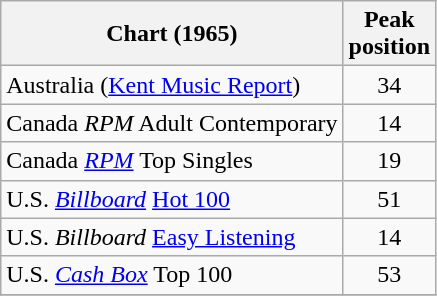<table class="wikitable sortable">
<tr>
<th>Chart (1965)</th>
<th>Peak<br>position</th>
</tr>
<tr>
<td>Australia (<a href='#'>Kent Music Report</a>)</td>
<td style="text-align:center;">34</td>
</tr>
<tr>
<td>Canada <em>RPM</em> Adult Contemporary</td>
<td style="text-align:center;">14</td>
</tr>
<tr>
<td>Canada <em><a href='#'>RPM</a></em> Top Singles</td>
<td style="text-align:center;">19</td>
</tr>
<tr>
<td>U.S. <em><a href='#'>Billboard</a></em> <a href='#'>Hot 100</a></td>
<td style="text-align:center;">51</td>
</tr>
<tr>
<td>U.S. <em>Billboard</em> <a href='#'>Easy Listening</a></td>
<td style="text-align:center;">14</td>
</tr>
<tr>
<td>U.S. <a href='#'><em>Cash Box</em></a> Top 100</td>
<td align="center">53</td>
</tr>
<tr>
</tr>
</table>
